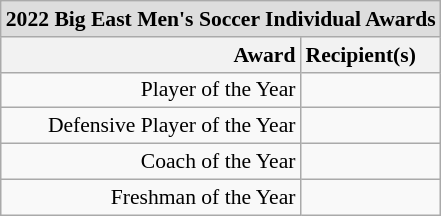<table class="wikitable" style="white-space:nowrap; font-size:90%;">
<tr>
<td colspan="7" style="text-align:center; background:#ddd;"><strong>2022 Big East Men's Soccer Individual Awards</strong></td>
</tr>
<tr>
<th style="text-align:right;">Award</th>
<th style="text-align:left;">Recipient(s)</th>
</tr>
<tr>
<td style="text-align:right;">Player of the Year</td>
<td style="text-align:left;"></td>
</tr>
<tr>
<td style="text-align:right;">Defensive Player of the Year</td>
<td style="text-align:left;"></td>
</tr>
<tr>
<td style="text-align:right;">Coach of the Year</td>
<td style="text-align:left;"></td>
</tr>
<tr>
<td style="text-align:right;">Freshman of the Year</td>
<td style="text-align:left;"></td>
</tr>
</table>
